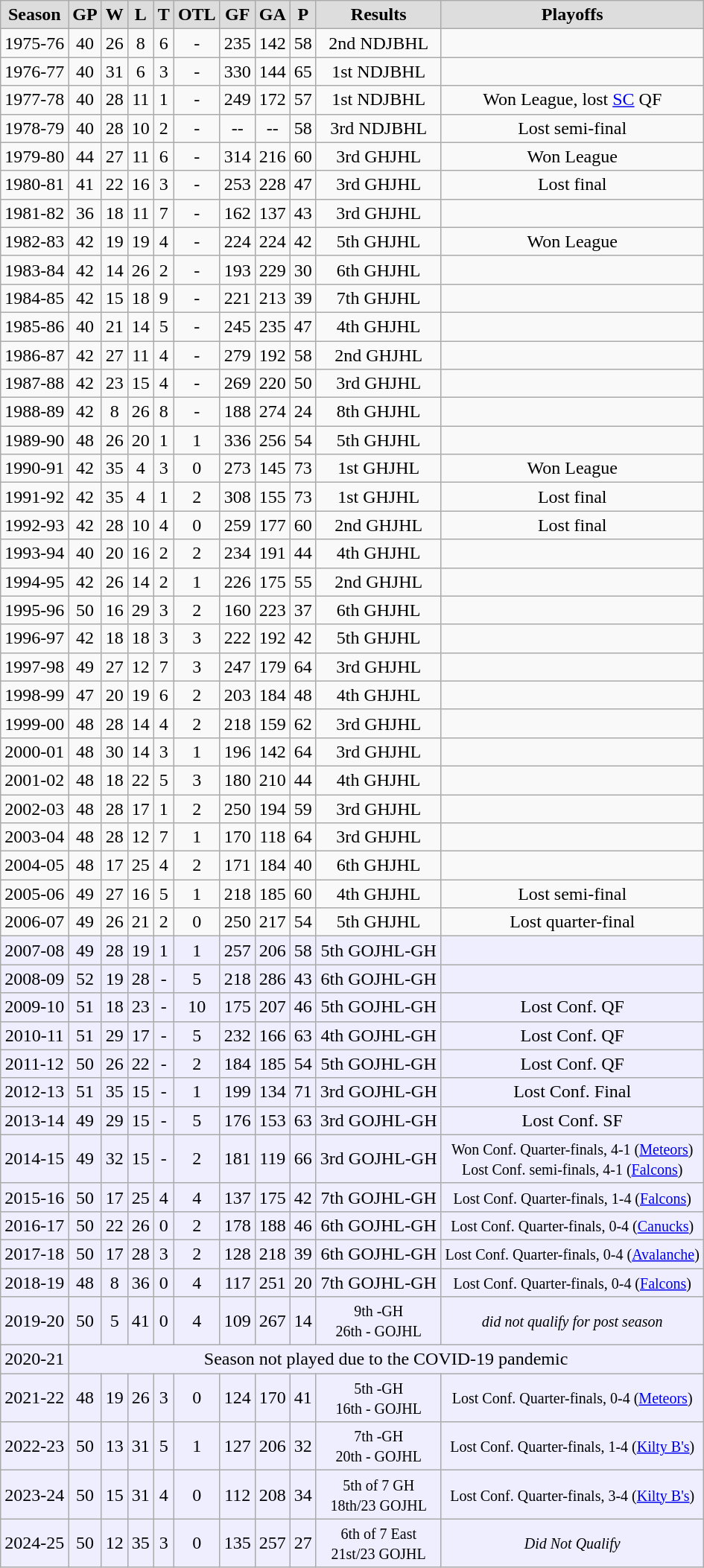<table class="wikitable">
<tr align="center"  bgcolor="#dddddd">
<td><strong>Season</strong></td>
<td><strong>GP</strong></td>
<td><strong>W</strong></td>
<td><strong>L</strong></td>
<td><strong>T</strong></td>
<td><strong>OTL</strong></td>
<td><strong>GF</strong></td>
<td><strong>GA</strong></td>
<td><strong>P</strong></td>
<td><strong>Results</strong></td>
<td><strong>Playoffs</strong></td>
</tr>
<tr align="center">
<td>1975-76</td>
<td>40</td>
<td>26</td>
<td>8</td>
<td>6</td>
<td>-</td>
<td>235</td>
<td>142</td>
<td>58</td>
<td>2nd NDJBHL</td>
<td></td>
</tr>
<tr align="center">
<td>1976-77</td>
<td>40</td>
<td>31</td>
<td>6</td>
<td>3</td>
<td>-</td>
<td>330</td>
<td>144</td>
<td>65</td>
<td>1st NDJBHL</td>
<td></td>
</tr>
<tr align="center">
<td>1977-78</td>
<td>40</td>
<td>28</td>
<td>11</td>
<td>1</td>
<td>-</td>
<td>249</td>
<td>172</td>
<td>57</td>
<td>1st NDJBHL</td>
<td>Won League, lost <a href='#'>SC</a> QF</td>
</tr>
<tr align="center">
<td>1978-79</td>
<td>40</td>
<td>28</td>
<td>10</td>
<td>2</td>
<td>-</td>
<td>--</td>
<td>--</td>
<td>58</td>
<td>3rd NDJBHL</td>
<td>Lost semi-final</td>
</tr>
<tr align="center">
<td>1979-80</td>
<td>44</td>
<td>27</td>
<td>11</td>
<td>6</td>
<td>-</td>
<td>314</td>
<td>216</td>
<td>60</td>
<td>3rd GHJHL</td>
<td>Won League</td>
</tr>
<tr align="center">
<td>1980-81</td>
<td>41</td>
<td>22</td>
<td>16</td>
<td>3</td>
<td>-</td>
<td>253</td>
<td>228</td>
<td>47</td>
<td>3rd GHJHL</td>
<td>Lost final</td>
</tr>
<tr align="center">
<td>1981-82</td>
<td>36</td>
<td>18</td>
<td>11</td>
<td>7</td>
<td>-</td>
<td>162</td>
<td>137</td>
<td>43</td>
<td>3rd GHJHL</td>
<td></td>
</tr>
<tr align="center">
<td>1982-83</td>
<td>42</td>
<td>19</td>
<td>19</td>
<td>4</td>
<td>-</td>
<td>224</td>
<td>224</td>
<td>42</td>
<td>5th GHJHL</td>
<td>Won League</td>
</tr>
<tr align="center">
<td>1983-84</td>
<td>42</td>
<td>14</td>
<td>26</td>
<td>2</td>
<td>-</td>
<td>193</td>
<td>229</td>
<td>30</td>
<td>6th GHJHL</td>
<td></td>
</tr>
<tr align="center">
<td>1984-85</td>
<td>42</td>
<td>15</td>
<td>18</td>
<td>9</td>
<td>-</td>
<td>221</td>
<td>213</td>
<td>39</td>
<td>7th GHJHL</td>
<td></td>
</tr>
<tr align="center">
<td>1985-86</td>
<td>40</td>
<td>21</td>
<td>14</td>
<td>5</td>
<td>-</td>
<td>245</td>
<td>235</td>
<td>47</td>
<td>4th GHJHL</td>
<td></td>
</tr>
<tr align="center">
<td>1986-87</td>
<td>42</td>
<td>27</td>
<td>11</td>
<td>4</td>
<td>-</td>
<td>279</td>
<td>192</td>
<td>58</td>
<td>2nd GHJHL</td>
<td></td>
</tr>
<tr align="center">
<td>1987-88</td>
<td>42</td>
<td>23</td>
<td>15</td>
<td>4</td>
<td>-</td>
<td>269</td>
<td>220</td>
<td>50</td>
<td>3rd GHJHL</td>
<td></td>
</tr>
<tr align="center">
<td>1988-89</td>
<td>42</td>
<td>8</td>
<td>26</td>
<td>8</td>
<td>-</td>
<td>188</td>
<td>274</td>
<td>24</td>
<td>8th GHJHL</td>
<td></td>
</tr>
<tr align="center">
<td>1989-90</td>
<td>48</td>
<td>26</td>
<td>20</td>
<td>1</td>
<td>1</td>
<td>336</td>
<td>256</td>
<td>54</td>
<td>5th GHJHL</td>
<td></td>
</tr>
<tr align="center">
<td>1990-91</td>
<td>42</td>
<td>35</td>
<td>4</td>
<td>3</td>
<td>0</td>
<td>273</td>
<td>145</td>
<td>73</td>
<td>1st GHJHL</td>
<td>Won League</td>
</tr>
<tr align="center">
<td>1991-92</td>
<td>42</td>
<td>35</td>
<td>4</td>
<td>1</td>
<td>2</td>
<td>308</td>
<td>155</td>
<td>73</td>
<td>1st GHJHL</td>
<td>Lost final</td>
</tr>
<tr align="center">
<td>1992-93</td>
<td>42</td>
<td>28</td>
<td>10</td>
<td>4</td>
<td>0</td>
<td>259</td>
<td>177</td>
<td>60</td>
<td>2nd GHJHL</td>
<td>Lost final</td>
</tr>
<tr align="center">
<td>1993-94</td>
<td>40</td>
<td>20</td>
<td>16</td>
<td>2</td>
<td>2</td>
<td>234</td>
<td>191</td>
<td>44</td>
<td>4th GHJHL</td>
<td></td>
</tr>
<tr align="center">
<td>1994-95</td>
<td>42</td>
<td>26</td>
<td>14</td>
<td>2</td>
<td>1</td>
<td>226</td>
<td>175</td>
<td>55</td>
<td>2nd GHJHL</td>
<td></td>
</tr>
<tr align="center">
<td>1995-96</td>
<td>50</td>
<td>16</td>
<td>29</td>
<td>3</td>
<td>2</td>
<td>160</td>
<td>223</td>
<td>37</td>
<td>6th GHJHL</td>
<td></td>
</tr>
<tr align="center">
<td>1996-97</td>
<td>42</td>
<td>18</td>
<td>18</td>
<td>3</td>
<td>3</td>
<td>222</td>
<td>192</td>
<td>42</td>
<td>5th GHJHL</td>
<td></td>
</tr>
<tr align="center">
<td>1997-98</td>
<td>49</td>
<td>27</td>
<td>12</td>
<td>7</td>
<td>3</td>
<td>247</td>
<td>179</td>
<td>64</td>
<td>3rd GHJHL</td>
<td></td>
</tr>
<tr align="center">
<td>1998-99</td>
<td>47</td>
<td>20</td>
<td>19</td>
<td>6</td>
<td>2</td>
<td>203</td>
<td>184</td>
<td>48</td>
<td>4th GHJHL</td>
<td></td>
</tr>
<tr align="center">
<td>1999-00</td>
<td>48</td>
<td>28</td>
<td>14</td>
<td>4</td>
<td>2</td>
<td>218</td>
<td>159</td>
<td>62</td>
<td>3rd GHJHL</td>
<td></td>
</tr>
<tr align="center">
<td>2000-01</td>
<td>48</td>
<td>30</td>
<td>14</td>
<td>3</td>
<td>1</td>
<td>196</td>
<td>142</td>
<td>64</td>
<td>3rd GHJHL</td>
<td></td>
</tr>
<tr align="center">
<td>2001-02</td>
<td>48</td>
<td>18</td>
<td>22</td>
<td>5</td>
<td>3</td>
<td>180</td>
<td>210</td>
<td>44</td>
<td>4th GHJHL</td>
<td></td>
</tr>
<tr align="center">
<td>2002-03</td>
<td>48</td>
<td>28</td>
<td>17</td>
<td>1</td>
<td>2</td>
<td>250</td>
<td>194</td>
<td>59</td>
<td>3rd GHJHL</td>
<td></td>
</tr>
<tr align="center">
<td>2003-04</td>
<td>48</td>
<td>28</td>
<td>12</td>
<td>7</td>
<td>1</td>
<td>170</td>
<td>118</td>
<td>64</td>
<td>3rd GHJHL</td>
<td></td>
</tr>
<tr align="center">
<td>2004-05</td>
<td>48</td>
<td>17</td>
<td>25</td>
<td>4</td>
<td>2</td>
<td>171</td>
<td>184</td>
<td>40</td>
<td>6th GHJHL</td>
<td></td>
</tr>
<tr align="center">
<td>2005-06</td>
<td>49</td>
<td>27</td>
<td>16</td>
<td>5</td>
<td>1</td>
<td>218</td>
<td>185</td>
<td>60</td>
<td>4th GHJHL</td>
<td>Lost semi-final</td>
</tr>
<tr align="center">
<td>2006-07</td>
<td>49</td>
<td>26</td>
<td>21</td>
<td>2</td>
<td>0</td>
<td>250</td>
<td>217</td>
<td>54</td>
<td>5th GHJHL</td>
<td>Lost quarter-final</td>
</tr>
<tr align="center" bgcolor="#eeeeff">
<td>2007-08</td>
<td>49</td>
<td>28</td>
<td>19</td>
<td>1</td>
<td>1</td>
<td>257</td>
<td>206</td>
<td>58</td>
<td>5th GOJHL-GH</td>
<td></td>
</tr>
<tr align="center" bgcolor="#eeeeff">
<td>2008-09</td>
<td>52</td>
<td>19</td>
<td>28</td>
<td>-</td>
<td>5</td>
<td>218</td>
<td>286</td>
<td>43</td>
<td>6th GOJHL-GH</td>
<td></td>
</tr>
<tr align="center" bgcolor="#eeeeff">
<td>2009-10</td>
<td>51</td>
<td>18</td>
<td>23</td>
<td>-</td>
<td>10</td>
<td>175</td>
<td>207</td>
<td>46</td>
<td>5th GOJHL-GH</td>
<td>Lost Conf. QF</td>
</tr>
<tr align="center" bgcolor="#eeeeff">
<td>2010-11</td>
<td>51</td>
<td>29</td>
<td>17</td>
<td>-</td>
<td>5</td>
<td>232</td>
<td>166</td>
<td>63</td>
<td>4th GOJHL-GH</td>
<td>Lost Conf. QF</td>
</tr>
<tr align="center" bgcolor="#eeeeff">
<td>2011-12</td>
<td>50</td>
<td>26</td>
<td>22</td>
<td>-</td>
<td>2</td>
<td>184</td>
<td>185</td>
<td>54</td>
<td>5th GOJHL-GH</td>
<td>Lost Conf. QF</td>
</tr>
<tr align="center" bgcolor="#eeeeff">
<td>2012-13</td>
<td>51</td>
<td>35</td>
<td>15</td>
<td>-</td>
<td>1</td>
<td>199</td>
<td>134</td>
<td>71</td>
<td>3rd GOJHL-GH</td>
<td>Lost Conf. Final</td>
</tr>
<tr align="center" bgcolor="#eeeeff">
<td>2013-14</td>
<td>49</td>
<td>29</td>
<td>15</td>
<td>-</td>
<td>5</td>
<td>176</td>
<td>153</td>
<td>63</td>
<td>3rd GOJHL-GH</td>
<td>Lost Conf. SF</td>
</tr>
<tr align="center" bgcolor="#eeeeff">
<td>2014-15</td>
<td>49</td>
<td>32</td>
<td>15</td>
<td>-</td>
<td>2</td>
<td>181</td>
<td>119</td>
<td>66</td>
<td>3rd GOJHL-GH</td>
<td><small>Won Conf. Quarter-finals, 4-1 (<a href='#'>Meteors</a>)<br> Lost Conf. semi-finals, 4-1 (<a href='#'>Falcons</a>)</small></td>
</tr>
<tr align="center" bgcolor="#eeeeff">
<td>2015-16</td>
<td>50</td>
<td>17</td>
<td>25</td>
<td>4</td>
<td>4</td>
<td>137</td>
<td>175</td>
<td>42</td>
<td>7th GOJHL-GH</td>
<td><small>Lost Conf. Quarter-finals, 1-4 (<a href='#'>Falcons</a>)</small></td>
</tr>
<tr align="center" bgcolor="#eeeeff">
<td>2016-17</td>
<td>50</td>
<td>22</td>
<td>26</td>
<td>0</td>
<td>2</td>
<td>178</td>
<td>188</td>
<td>46</td>
<td>6th GOJHL-GH</td>
<td><small>Lost Conf. Quarter-finals, 0-4 (<a href='#'>Canucks</a>)</small></td>
</tr>
<tr align="center" bgcolor="#eeeeff">
<td>2017-18</td>
<td>50</td>
<td>17</td>
<td>28</td>
<td>3</td>
<td>2</td>
<td>128</td>
<td>218</td>
<td>39</td>
<td>6th GOJHL-GH</td>
<td><small>Lost Conf. Quarter-finals, 0-4 (<a href='#'>Avalanche</a>)</small></td>
</tr>
<tr align="center" bgcolor="#eeeeff">
<td>2018-19</td>
<td>48</td>
<td>8</td>
<td>36</td>
<td>0</td>
<td>4</td>
<td>117</td>
<td>251</td>
<td>20</td>
<td>7th GOJHL-GH</td>
<td><small>Lost Conf. Quarter-finals, 0-4 (<a href='#'>Falcons</a>)</small></td>
</tr>
<tr align="center" bgcolor="#eeeeff">
<td>2019-20</td>
<td>50</td>
<td>5</td>
<td>41</td>
<td>0</td>
<td>4</td>
<td>109</td>
<td>267</td>
<td>14</td>
<td><small>9th -GH<br>26th - GOJHL </small></td>
<td><small><em>did not qualify for post season</em></small></td>
</tr>
<tr align="center" bgcolor="#eeeeff">
<td>2020-21</td>
<td colspan=10>Season not played due to the COVID-19 pandemic</td>
</tr>
<tr align="center" bgcolor="#eeeeff">
<td>2021-22</td>
<td>48</td>
<td>19</td>
<td>26</td>
<td>3</td>
<td>0</td>
<td>124</td>
<td>170</td>
<td>41</td>
<td><small>5th -GH<br>16th - GOJHL </small></td>
<td><small>Lost Conf. Quarter-finals, 0-4 (<a href='#'>Meteors</a>)</small></td>
</tr>
<tr align="center" bgcolor="#eeeeff">
<td>2022-23</td>
<td>50</td>
<td>13</td>
<td>31</td>
<td>5</td>
<td>1</td>
<td>127</td>
<td>206</td>
<td>32</td>
<td><small>7th -GH<br>20th - GOJHL </small></td>
<td><small>Lost Conf. Quarter-finals, 1-4 (<a href='#'>Kilty B's</a>)</small></td>
</tr>
<tr align="center" bgcolor="#eeeeff">
<td>2023-24</td>
<td>50</td>
<td>15</td>
<td>31</td>
<td>4</td>
<td>0</td>
<td>112</td>
<td>208</td>
<td>34</td>
<td><small>5th of 7 GH<br>18th/23 GOJHL </small></td>
<td><small>Lost Conf. Quarter-finals, 3-4 (<a href='#'>Kilty B's</a>)</small></td>
</tr>
<tr align="center" bgcolor="#eeeeff">
<td>2024-25</td>
<td>50</td>
<td>12</td>
<td>35</td>
<td>3</td>
<td>0</td>
<td>135</td>
<td>257</td>
<td>27</td>
<td><small>6th of 7 East<br>21st/23 GOJHL </small></td>
<td><small><em>Did Not Qualify</em></small></td>
</tr>
</table>
